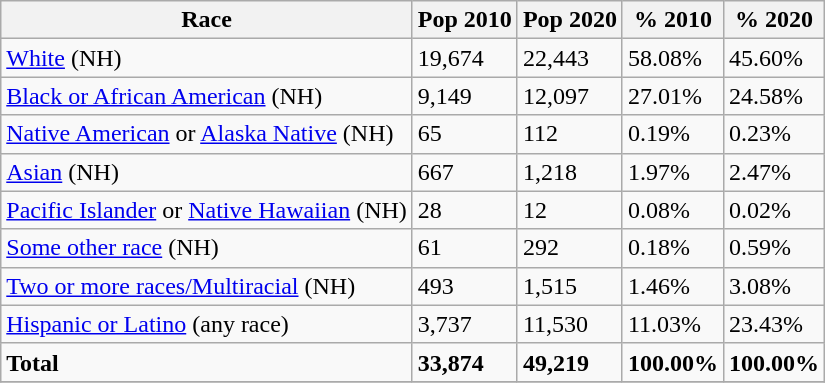<table class="wikitable">
<tr>
<th>Race</th>
<th>Pop 2010</th>
<th>Pop 2020</th>
<th>% 2010</th>
<th>% 2020</th>
</tr>
<tr>
<td><a href='#'>White</a> (NH)</td>
<td>19,674</td>
<td>22,443</td>
<td>58.08%</td>
<td>45.60%</td>
</tr>
<tr>
<td><a href='#'>Black or African American</a> (NH)</td>
<td>9,149</td>
<td>12,097</td>
<td>27.01%</td>
<td>24.58%</td>
</tr>
<tr>
<td><a href='#'>Native American</a> or <a href='#'>Alaska Native</a> (NH)</td>
<td>65</td>
<td>112</td>
<td>0.19%</td>
<td>0.23%</td>
</tr>
<tr>
<td><a href='#'>Asian</a> (NH)</td>
<td>667</td>
<td>1,218</td>
<td>1.97%</td>
<td>2.47%</td>
</tr>
<tr>
<td><a href='#'>Pacific Islander</a> or <a href='#'>Native Hawaiian</a> (NH)</td>
<td>28</td>
<td>12</td>
<td>0.08%</td>
<td>0.02%</td>
</tr>
<tr>
<td><a href='#'>Some other race</a> (NH)</td>
<td>61</td>
<td>292</td>
<td>0.18%</td>
<td>0.59%</td>
</tr>
<tr>
<td><a href='#'>Two or more races/Multiracial</a> (NH)</td>
<td>493</td>
<td>1,515</td>
<td>1.46%</td>
<td>3.08%</td>
</tr>
<tr>
<td><a href='#'>Hispanic or Latino</a> (any race)</td>
<td>3,737</td>
<td>11,530</td>
<td>11.03%</td>
<td>23.43%</td>
</tr>
<tr>
<td><strong>Total</strong></td>
<td><strong>33,874</strong></td>
<td><strong>49,219</strong></td>
<td><strong>100.00%</strong></td>
<td><strong>100.00%</strong></td>
</tr>
<tr>
</tr>
</table>
